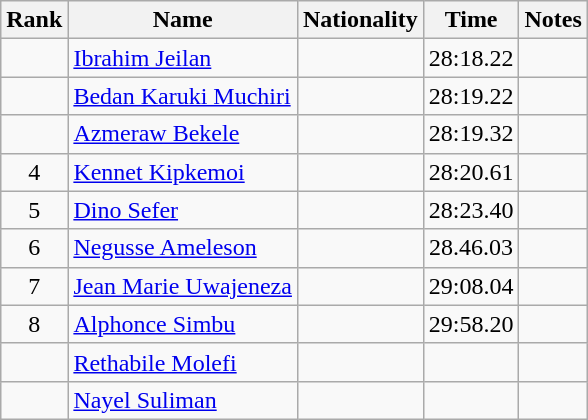<table class="wikitable sortable" style="text-align:center">
<tr>
<th>Rank</th>
<th>Name</th>
<th>Nationality</th>
<th>Time</th>
<th>Notes</th>
</tr>
<tr>
<td></td>
<td align=left><a href='#'>Ibrahim Jeilan</a></td>
<td align=left></td>
<td>28:18.22</td>
<td></td>
</tr>
<tr>
<td></td>
<td align=left><a href='#'>Bedan Karuki Muchiri</a></td>
<td align=left></td>
<td>28:19.22</td>
<td></td>
</tr>
<tr>
<td></td>
<td align=left><a href='#'>Azmeraw Bekele</a></td>
<td align=left></td>
<td>28:19.32</td>
<td></td>
</tr>
<tr>
<td>4</td>
<td align=left><a href='#'>Kennet Kipkemoi</a></td>
<td align=left></td>
<td>28:20.61</td>
<td></td>
</tr>
<tr>
<td>5</td>
<td align=left><a href='#'>Dino Sefer</a></td>
<td align=left></td>
<td>28:23.40</td>
<td></td>
</tr>
<tr>
<td>6</td>
<td align=left><a href='#'>Negusse Ameleson</a></td>
<td align=left></td>
<td>28.46.03</td>
<td></td>
</tr>
<tr>
<td>7</td>
<td align=left><a href='#'>Jean Marie Uwajeneza</a></td>
<td align=left></td>
<td>29:08.04</td>
<td></td>
</tr>
<tr>
<td>8</td>
<td align=left><a href='#'>Alphonce Simbu</a></td>
<td align=left></td>
<td>29:58.20</td>
<td></td>
</tr>
<tr>
<td></td>
<td align=left><a href='#'>Rethabile Molefi</a></td>
<td align=left></td>
<td></td>
<td></td>
</tr>
<tr>
<td></td>
<td align=left><a href='#'>Nayel Suliman</a></td>
<td align=left></td>
<td></td>
<td></td>
</tr>
</table>
